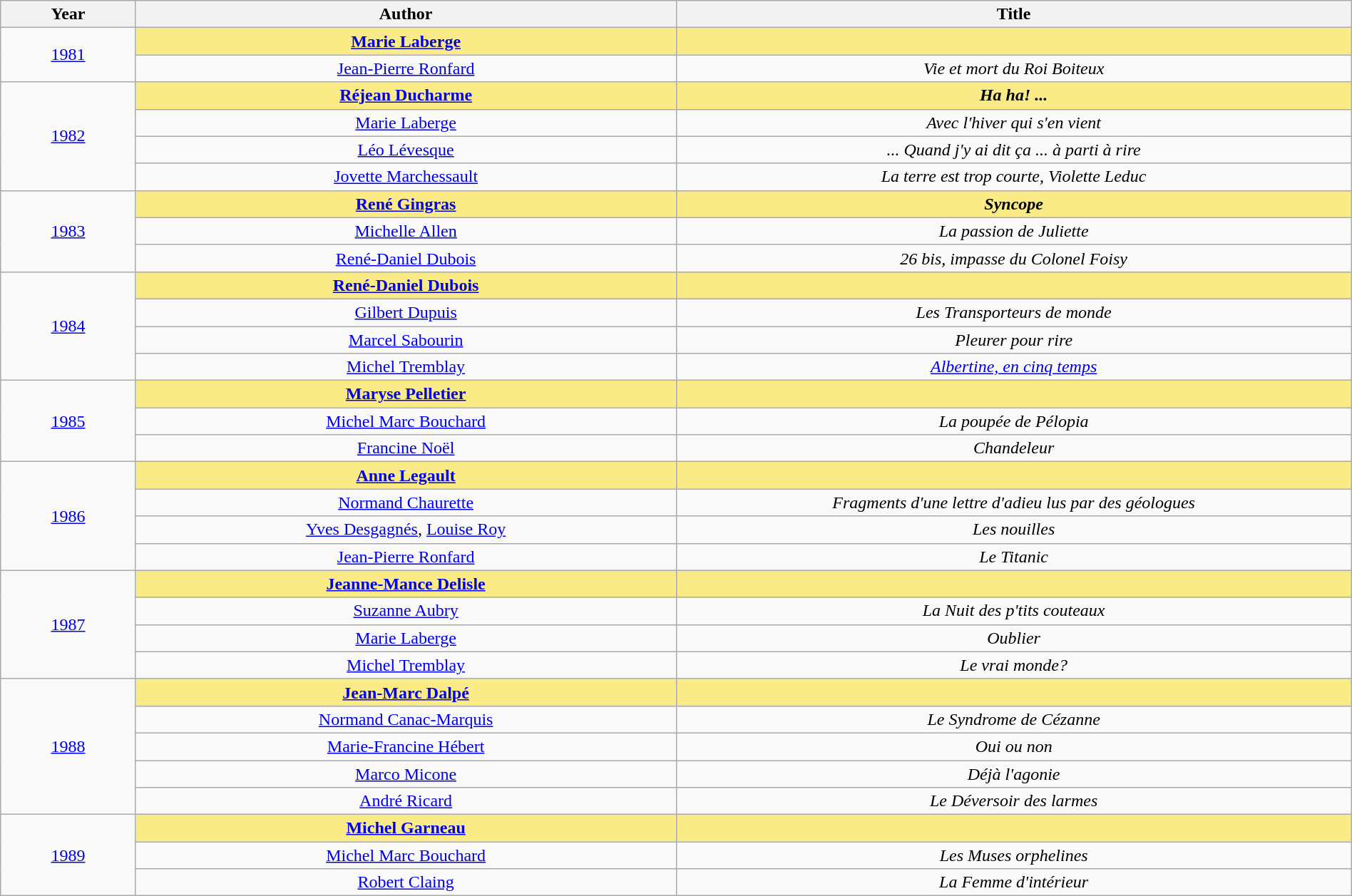<table class="wikitable" width="100%">
<tr>
<th>Year</th>
<th width="40%">Author</th>
<th width="50%">Title</th>
</tr>
<tr>
<td align="center" rowspan="2"><a href='#'>1981</a></td>
<td align="center"  style="background:#FAEB86"><strong><a href='#'>Marie Laberge</a></strong></td>
<td align="center"  style="background:#FAEB86"><strong><em></em></strong></td>
</tr>
<tr>
<td align="center"><a href='#'>Jean-Pierre Ronfard</a></td>
<td align="center"><em>Vie et mort du Roi Boiteux</em></td>
</tr>
<tr>
<td align="center" rowspan="4"><a href='#'>1982</a></td>
<td align="center"  style="background:#FAEB86"><strong><a href='#'>Réjean Ducharme</a></strong></td>
<td align="center"  style="background:#FAEB86"><strong><em>Ha ha! ...</em></strong></td>
</tr>
<tr>
<td align="center"><a href='#'>Marie Laberge</a></td>
<td align="center"><em>Avec l'hiver qui s'en vient</em></td>
</tr>
<tr>
<td align="center"><a href='#'>Léo Lévesque</a></td>
<td align="center"><em>... Quand j'y ai dit ça ... à parti à rire</em></td>
</tr>
<tr>
<td align="center"><a href='#'>Jovette Marchessault</a></td>
<td align="center"><em>La terre est trop courte, Violette Leduc</em></td>
</tr>
<tr>
<td align="center" rowspan="3"><a href='#'>1983</a></td>
<td align="center"  style="background:#FAEB86"><strong><a href='#'>René Gingras</a></strong></td>
<td align="center"  style="background:#FAEB86"><strong><em>Syncope</em></strong></td>
</tr>
<tr>
<td align="center"><a href='#'>Michelle Allen</a></td>
<td align="center"><em>La passion de Juliette</em></td>
</tr>
<tr>
<td align="center"><a href='#'>René-Daniel Dubois</a></td>
<td align="center"><em>26 bis, impasse du Colonel Foisy</em></td>
</tr>
<tr>
<td align="center" rowspan="4"><a href='#'>1984</a></td>
<td align="center"  style="background:#FAEB86"><strong><a href='#'>René-Daniel Dubois</a></strong></td>
<td align="center"  style="background:#FAEB86"><strong><em></em></strong></td>
</tr>
<tr>
<td align="center"><a href='#'>Gilbert Dupuis</a></td>
<td align="center"><em>Les Transporteurs de monde</em></td>
</tr>
<tr>
<td align="center"><a href='#'>Marcel Sabourin</a></td>
<td align="center"><em>Pleurer pour rire</em></td>
</tr>
<tr>
<td align="center"><a href='#'>Michel Tremblay</a></td>
<td align="center"><em><a href='#'>Albertine, en cinq temps</a></em></td>
</tr>
<tr>
<td align="center" rowspan="3"><a href='#'>1985</a></td>
<td align="center"  style="background:#FAEB86"><strong><a href='#'>Maryse Pelletier</a></strong></td>
<td align="center"  style="background:#FAEB86"><strong><em></em></strong></td>
</tr>
<tr>
<td align="center"><a href='#'>Michel Marc Bouchard</a></td>
<td align="center"><em>La poupée de Pélopia</em></td>
</tr>
<tr>
<td align="center"><a href='#'>Francine Noël</a></td>
<td align="center"><em>Chandeleur</em></td>
</tr>
<tr>
<td align="center" rowspan="4"><a href='#'>1986</a></td>
<td align="center"  style="background:#FAEB86"><strong><a href='#'>Anne Legault</a></strong></td>
<td align="center"  style="background:#FAEB86"><strong><em></em></strong></td>
</tr>
<tr>
<td align="center"><a href='#'>Normand Chaurette</a></td>
<td align="center"><em>Fragments d'une lettre d'adieu lus par des géologues</em></td>
</tr>
<tr>
<td align="center"><a href='#'>Yves Desgagnés</a>, <a href='#'>Louise Roy</a></td>
<td align="center"><em>Les nouilles</em></td>
</tr>
<tr>
<td align="center"><a href='#'>Jean-Pierre Ronfard</a></td>
<td align="center"><em>Le Titanic</em></td>
</tr>
<tr>
<td align="center" rowspan="4"><a href='#'>1987</a></td>
<td align="center"  style="background:#FAEB86"><strong><a href='#'>Jeanne-Mance Delisle</a></strong></td>
<td align="center"  style="background:#FAEB86"><strong><em></em></strong></td>
</tr>
<tr>
<td align="center"><a href='#'>Suzanne Aubry</a></td>
<td align="center"><em>La Nuit des p'tits couteaux</em></td>
</tr>
<tr>
<td align="center"><a href='#'>Marie Laberge</a></td>
<td align="center"><em>Oublier</em></td>
</tr>
<tr>
<td align="center"><a href='#'>Michel Tremblay</a></td>
<td align="center"><em>Le vrai monde?</em></td>
</tr>
<tr>
<td align="center" rowspan="5"><a href='#'>1988</a></td>
<td align="center"  style="background:#FAEB86"><strong><a href='#'>Jean-Marc Dalpé</a></strong></td>
<td align="center"  style="background:#FAEB86"><strong><em></em></strong></td>
</tr>
<tr>
<td align="center"><a href='#'>Normand Canac-Marquis</a></td>
<td align="center"><em>Le Syndrome de Cézanne</em></td>
</tr>
<tr>
<td align="center"><a href='#'>Marie-Francine Hébert</a></td>
<td align="center"><em>Oui ou non</em></td>
</tr>
<tr>
<td align="center"><a href='#'>Marco Micone</a></td>
<td align="center"><em>Déjà l'agonie</em></td>
</tr>
<tr>
<td align="center"><a href='#'>André Ricard</a></td>
<td align="center"><em>Le Déversoir des larmes</em></td>
</tr>
<tr>
<td align="center" rowspan="3"><a href='#'>1989</a></td>
<td align="center"  style="background:#FAEB86"><strong><a href='#'>Michel Garneau</a></strong></td>
<td align="center"  style="background:#FAEB86"><strong><em></em></strong></td>
</tr>
<tr>
<td align="center"><a href='#'>Michel Marc Bouchard</a></td>
<td align="center"><em>Les Muses orphelines</em></td>
</tr>
<tr>
<td align="center"><a href='#'>Robert Claing</a></td>
<td align="center"><em>La Femme d'intérieur</em></td>
</tr>
</table>
